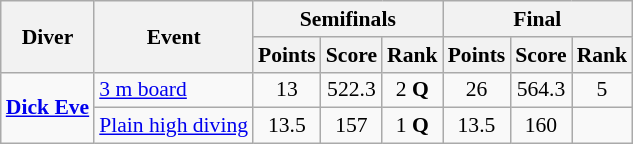<table class=wikitable style="font-size:90%">
<tr>
<th rowspan=2>Diver</th>
<th rowspan=2>Event</th>
<th colspan=3>Semifinals</th>
<th colspan=3>Final</th>
</tr>
<tr>
<th>Points</th>
<th>Score</th>
<th>Rank</th>
<th>Points</th>
<th>Score</th>
<th>Rank</th>
</tr>
<tr>
<td rowspan=2><strong><a href='#'>Dick Eve</a></strong></td>
<td><a href='#'>3 m board</a></td>
<td align=center>13</td>
<td align=center>522.3</td>
<td align=center>2 <strong>Q</strong></td>
<td align=center>26</td>
<td align=center>564.3</td>
<td align=center>5</td>
</tr>
<tr>
<td><a href='#'>Plain high diving</a></td>
<td align=center>13.5</td>
<td align=center>157</td>
<td align=center>1 <strong>Q</strong></td>
<td align=center>13.5</td>
<td align=center>160</td>
<td align=center></td>
</tr>
</table>
